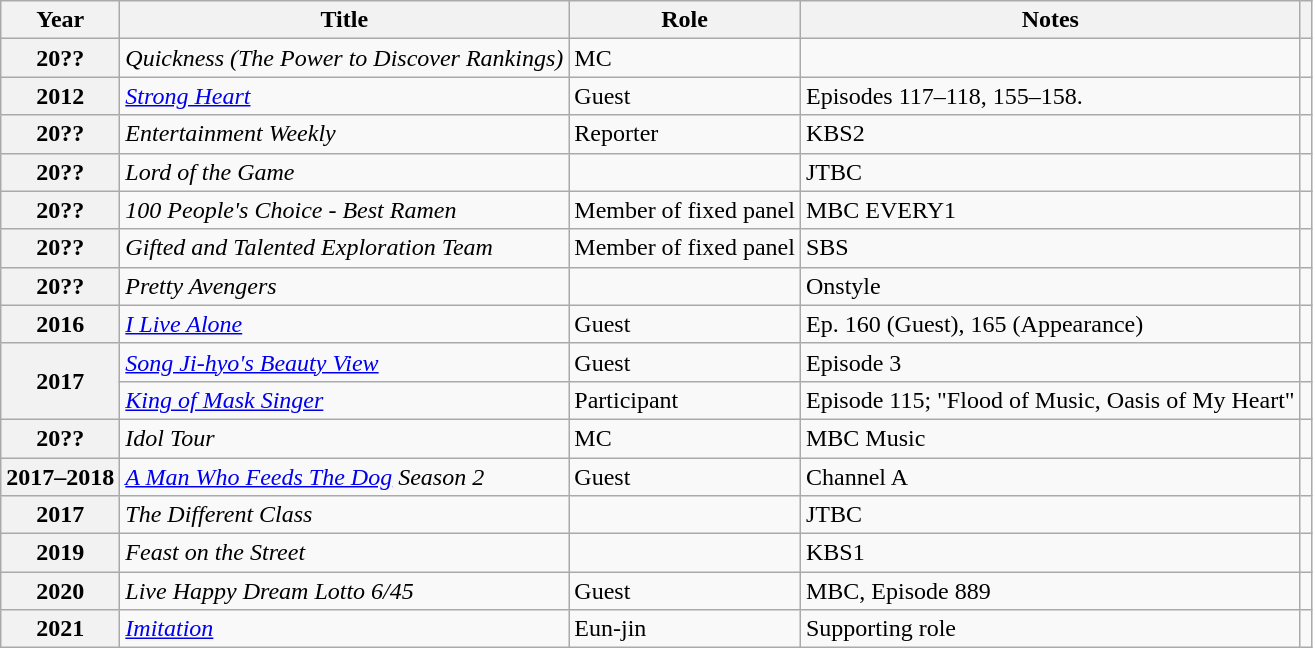<table class="wikitable sortable plainrowheaders">
<tr>
<th scope="col">Year</th>
<th scope="col">Title</th>
<th scope="col">Role</th>
<th scope="col">Notes</th>
<th scope="col" class="unsortable"></th>
</tr>
<tr>
<th scope="row">20??</th>
<td><em>Quickness (The Power to Discover Rankings)</em></td>
<td>MC</td>
<td></td>
<td></td>
</tr>
<tr>
<th scope="row">2012</th>
<td><em><a href='#'>Strong Heart</a></em></td>
<td>Guest</td>
<td>Episodes 117–118, 155–158.</td>
<td></td>
</tr>
<tr>
<th scope="row">20??</th>
<td><em>Entertainment Weekly</em></td>
<td>Reporter</td>
<td>KBS2</td>
<td></td>
</tr>
<tr>
<th scope="row">20??</th>
<td><em>Lord of the Game</em></td>
<td></td>
<td>JTBC</td>
<td></td>
</tr>
<tr>
<th scope="row">20??</th>
<td><em>100 People's Choice - Best Ramen</em></td>
<td>Member of fixed panel</td>
<td>MBC EVERY1</td>
<td></td>
</tr>
<tr>
<th scope="row">20??</th>
<td><em>Gifted and Talented Exploration Team</em></td>
<td>Member of fixed panel</td>
<td>SBS</td>
<td></td>
</tr>
<tr>
<th scope="row">20??</th>
<td><em>Pretty Avengers</em></td>
<td></td>
<td>Onstyle</td>
<td></td>
</tr>
<tr>
<th scope="row">2016</th>
<td><em><a href='#'>I Live Alone</a></em></td>
<td>Guest</td>
<td>Ep. 160 (Guest), 165 (Appearance)</td>
<td></td>
</tr>
<tr>
<th rowspan="2" scope="row">2017</th>
<td><em><a href='#'>Song Ji-hyo's Beauty View</a></em></td>
<td>Guest</td>
<td>Episode 3</td>
<td></td>
</tr>
<tr>
<td><em><a href='#'>King of Mask Singer</a></em></td>
<td>Participant</td>
<td>Episode 115; "Flood of Music, Oasis of My Heart"</td>
<td></td>
</tr>
<tr>
<th scope="row">20??</th>
<td><em>Idol Tour</em></td>
<td>MC</td>
<td>MBC Music</td>
<td></td>
</tr>
<tr>
<th scope="row">2017–2018</th>
<td><em><a href='#'>A Man Who Feeds The Dog</a> Season 2</em></td>
<td>Guest</td>
<td>Channel A</td>
<td></td>
</tr>
<tr>
<th scope="row">2017</th>
<td><em>The Different Class</em></td>
<td></td>
<td>JTBC</td>
<td></td>
</tr>
<tr>
<th scope="row">2019</th>
<td><em>Feast on the Street</em></td>
<td></td>
<td>KBS1</td>
<td></td>
</tr>
<tr>
<th scope="row">2020</th>
<td><em>Live Happy Dream Lotto 6/45</em></td>
<td>Guest</td>
<td>MBC, Episode 889</td>
<td></td>
</tr>
<tr>
<th scope="row">2021</th>
<td><em><a href='#'>Imitation</a></em></td>
<td>Eun-jin</td>
<td>Supporting role</td>
<td></td>
</tr>
</table>
